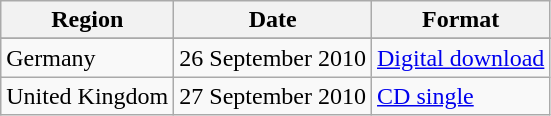<table class="wikitable sortable">
<tr>
<th>Region</th>
<th>Date</th>
<th>Format</th>
</tr>
<tr>
</tr>
<tr>
<td>Germany</td>
<td rowspan="2">26 September 2010</td>
<td rowspan="2"><a href='#'>Digital download</a></td>
</tr>
<tr>
<td rowspan="2">United Kingdom</td>
</tr>
<tr>
<td>27 September 2010</td>
<td><a href='#'>CD single</a></td>
</tr>
</table>
